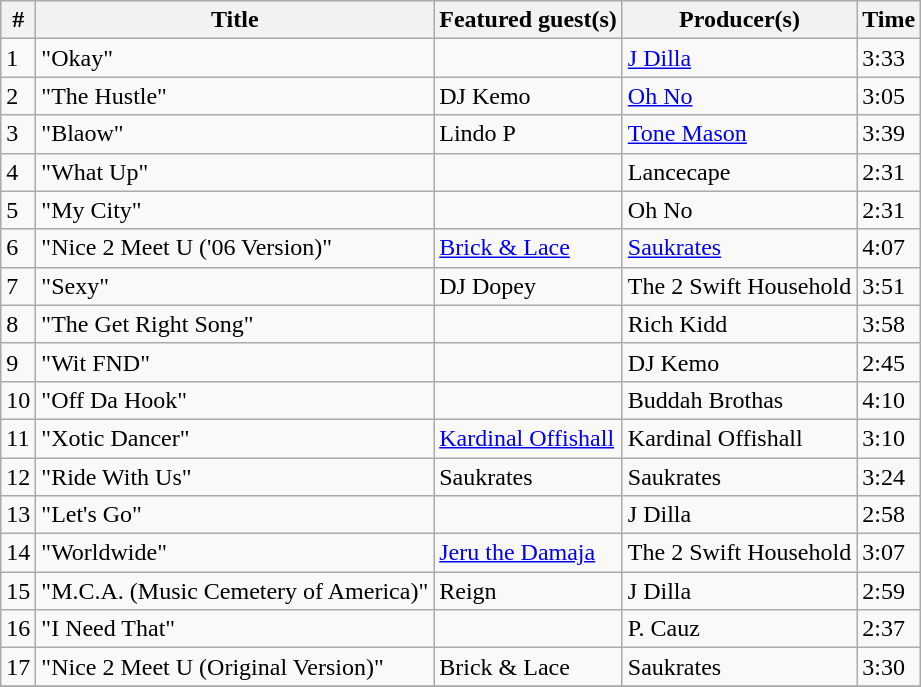<table class="wikitable">
<tr>
<th align="center">#</th>
<th align="center">Title</th>
<th align="center">Featured guest(s)</th>
<th align="center">Producer(s)</th>
<th align="center">Time</th>
</tr>
<tr>
<td>1</td>
<td>"Okay"</td>
<td></td>
<td><a href='#'>J Dilla</a></td>
<td>3:33</td>
</tr>
<tr>
<td>2</td>
<td>"The Hustle"</td>
<td>DJ Kemo</td>
<td><a href='#'>Oh No</a></td>
<td>3:05</td>
</tr>
<tr>
<td>3</td>
<td>"Blaow"</td>
<td>Lindo P</td>
<td><a href='#'>Tone Mason</a></td>
<td>3:39</td>
</tr>
<tr>
<td>4</td>
<td>"What Up"</td>
<td></td>
<td>Lancecape</td>
<td>2:31</td>
</tr>
<tr>
<td>5</td>
<td>"My City"</td>
<td></td>
<td>Oh No</td>
<td>2:31</td>
</tr>
<tr>
<td>6</td>
<td>"Nice 2 Meet U ('06 Version)"</td>
<td><a href='#'>Brick & Lace</a></td>
<td><a href='#'>Saukrates</a></td>
<td>4:07</td>
</tr>
<tr>
<td>7</td>
<td>"Sexy"</td>
<td>DJ Dopey</td>
<td>The 2 Swift Household</td>
<td>3:51</td>
</tr>
<tr>
<td>8</td>
<td>"The Get Right Song"</td>
<td></td>
<td>Rich Kidd</td>
<td>3:58</td>
</tr>
<tr>
<td>9</td>
<td>"Wit FND"</td>
<td></td>
<td>DJ Kemo</td>
<td>2:45</td>
</tr>
<tr>
<td>10</td>
<td>"Off Da Hook"</td>
<td></td>
<td>Buddah Brothas</td>
<td>4:10</td>
</tr>
<tr>
<td>11</td>
<td>"Xotic Dancer"</td>
<td><a href='#'>Kardinal Offishall</a></td>
<td>Kardinal Offishall</td>
<td>3:10</td>
</tr>
<tr>
<td>12</td>
<td>"Ride With Us"</td>
<td>Saukrates</td>
<td>Saukrates</td>
<td>3:24</td>
</tr>
<tr>
<td>13</td>
<td>"Let's Go"</td>
<td></td>
<td>J Dilla</td>
<td>2:58</td>
</tr>
<tr>
<td>14</td>
<td>"Worldwide"</td>
<td><a href='#'>Jeru the Damaja</a></td>
<td>The 2 Swift Household</td>
<td>3:07</td>
</tr>
<tr>
<td>15</td>
<td>"M.C.A. (Music Cemetery of America)"</td>
<td>Reign</td>
<td>J Dilla</td>
<td>2:59</td>
</tr>
<tr>
<td>16</td>
<td>"I Need That"</td>
<td></td>
<td>P. Cauz</td>
<td>2:37</td>
</tr>
<tr>
<td>17</td>
<td>"Nice 2 Meet U (Original Version)"</td>
<td>Brick & Lace</td>
<td>Saukrates</td>
<td>3:30</td>
</tr>
<tr>
</tr>
</table>
